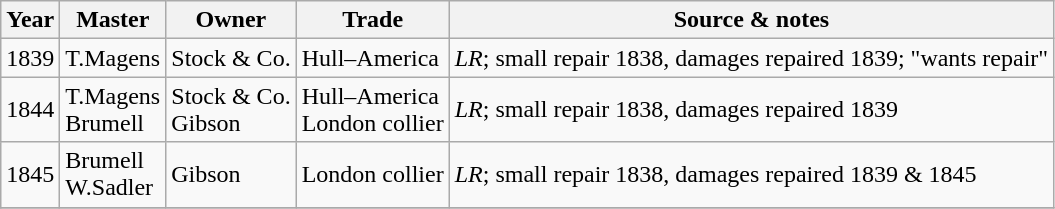<table class=" wikitable">
<tr>
<th>Year</th>
<th>Master</th>
<th>Owner</th>
<th>Trade</th>
<th>Source & notes</th>
</tr>
<tr>
<td>1839</td>
<td>T.Magens</td>
<td>Stock & Co.</td>
<td>Hull–America</td>
<td><em>LR</em>; small repair 1838, damages repaired 1839; "wants repair"</td>
</tr>
<tr>
<td>1844</td>
<td>T.Magens<br>Brumell</td>
<td>Stock & Co.<br>Gibson</td>
<td>Hull–America<br>London collier</td>
<td><em>LR</em>; small repair 1838, damages repaired 1839</td>
</tr>
<tr>
<td>1845</td>
<td>Brumell<br>W.Sadler</td>
<td>Gibson</td>
<td>London collier</td>
<td><em>LR</em>; small repair 1838, damages repaired 1839 & 1845</td>
</tr>
<tr>
</tr>
</table>
